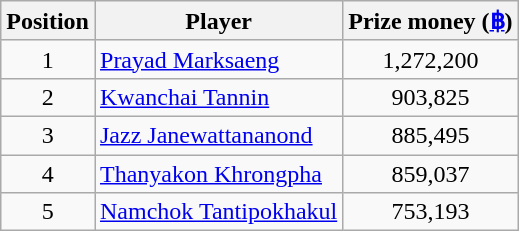<table class=wikitable>
<tr>
<th>Position</th>
<th>Player</th>
<th>Prize money (<a href='#'>฿</a>)</th>
</tr>
<tr>
<td align=center>1</td>
<td> <a href='#'>Prayad Marksaeng</a></td>
<td align=center>1,272,200</td>
</tr>
<tr>
<td align=center>2</td>
<td> <a href='#'>Kwanchai Tannin</a></td>
<td align=center>903,825</td>
</tr>
<tr>
<td align=center>3</td>
<td> <a href='#'>Jazz Janewattananond</a></td>
<td align=center>885,495</td>
</tr>
<tr>
<td align=center>4</td>
<td> <a href='#'>Thanyakon Khrongpha</a></td>
<td align=center>859,037</td>
</tr>
<tr>
<td align=center>5</td>
<td> <a href='#'>Namchok Tantipokhakul</a></td>
<td align=center>753,193</td>
</tr>
</table>
